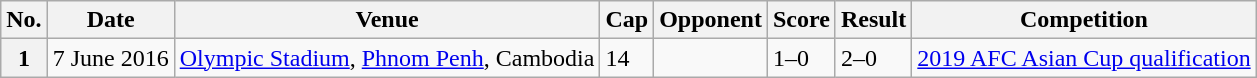<table class="wikitable sortable plainrowheaders">
<tr>
<th scope=col>No.</th>
<th scope=col data-sort-type=date>Date</th>
<th scope=col>Venue</th>
<th scope=col>Cap</th>
<th scope=col>Opponent</th>
<th scope=col>Score</th>
<th scope=col>Result</th>
<th scope=col>Competition</th>
</tr>
<tr>
<th scope=row>1</th>
<td>7 June 2016</td>
<td><a href='#'>Olympic Stadium</a>, <a href='#'>Phnom Penh</a>, Cambodia</td>
<td>14</td>
<td></td>
<td>1–0</td>
<td>2–0</td>
<td><a href='#'>2019 AFC Asian Cup qualification</a></td>
</tr>
</table>
